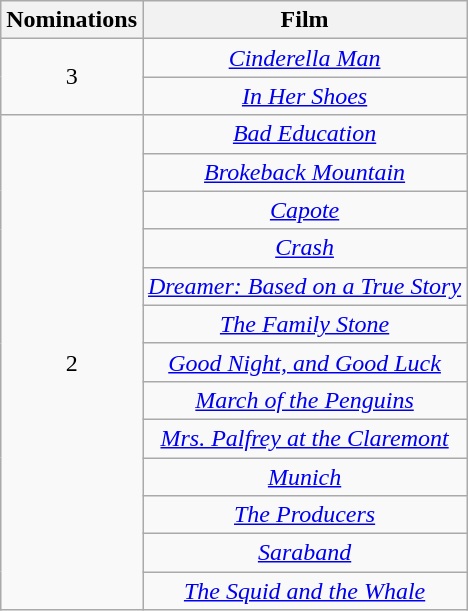<table class="wikitable plainrowheaders" style="text-align:center;">
<tr>
<th scope="col" style="width:55px;">Nominations</th>
<th scope="col" style="text-align:center;">Film</th>
</tr>
<tr>
<td scope=row rowspan=2 style="text-align:center;">3</td>
<td><em><a href='#'>Cinderella Man</a></em></td>
</tr>
<tr>
<td><em><a href='#'>In Her Shoes</a></em></td>
</tr>
<tr>
<td scope=row rowspan=13 style="text-align:center;">2</td>
<td><em><a href='#'>Bad Education</a></em></td>
</tr>
<tr>
<td><em><a href='#'>Brokeback Mountain</a></em></td>
</tr>
<tr>
<td><em><a href='#'>Capote</a></em></td>
</tr>
<tr>
<td><em><a href='#'>Crash</a></em></td>
</tr>
<tr>
<td><em><a href='#'>Dreamer: Based on a True Story</a></em></td>
</tr>
<tr>
<td><em><a href='#'>The Family Stone</a></em></td>
</tr>
<tr>
<td><em><a href='#'>Good Night, and Good Luck</a></em></td>
</tr>
<tr>
<td><em><a href='#'>March of the Penguins</a></em></td>
</tr>
<tr>
<td><em><a href='#'>Mrs. Palfrey at the Claremont</a></em></td>
</tr>
<tr>
<td><em><a href='#'>Munich</a></em></td>
</tr>
<tr>
<td><em><a href='#'>The Producers</a></em></td>
</tr>
<tr>
<td><em><a href='#'>Saraband</a></em></td>
</tr>
<tr>
<td><em><a href='#'>The Squid and the Whale</a></em></td>
</tr>
</table>
